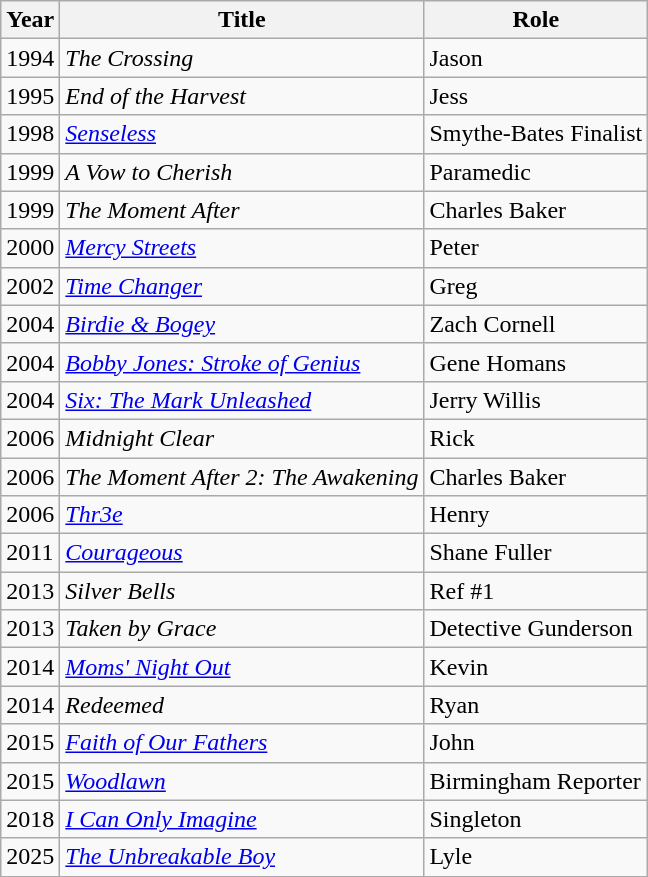<table class="wikitable">
<tr>
<th>Year</th>
<th>Title</th>
<th>Role</th>
</tr>
<tr>
<td>1994</td>
<td><em>The Crossing</em></td>
<td>Jason</td>
</tr>
<tr>
<td>1995</td>
<td><em>End of the Harvest</em></td>
<td>Jess</td>
</tr>
<tr>
<td>1998</td>
<td><em><a href='#'>Senseless</a></em></td>
<td>Smythe-Bates Finalist</td>
</tr>
<tr>
<td>1999</td>
<td><em>A Vow to Cherish</em></td>
<td>Paramedic</td>
</tr>
<tr>
<td>1999</td>
<td><em>The Moment After</em></td>
<td>Charles Baker</td>
</tr>
<tr>
<td>2000</td>
<td><em><a href='#'>Mercy Streets</a></em></td>
<td>Peter</td>
</tr>
<tr>
<td>2002</td>
<td><em><a href='#'>Time Changer</a></em></td>
<td>Greg</td>
</tr>
<tr>
<td>2004</td>
<td><em><a href='#'>Birdie & Bogey</a></em></td>
<td>Zach Cornell</td>
</tr>
<tr>
<td>2004</td>
<td><em><a href='#'>Bobby Jones: Stroke of Genius</a></em></td>
<td>Gene Homans</td>
</tr>
<tr>
<td>2004</td>
<td><em><a href='#'>Six: The Mark Unleashed</a></em></td>
<td>Jerry Willis</td>
</tr>
<tr>
<td>2006</td>
<td><em>Midnight Clear</em></td>
<td>Rick</td>
</tr>
<tr>
<td>2006</td>
<td><em>The Moment After 2: The Awakening</em></td>
<td>Charles Baker</td>
</tr>
<tr>
<td>2006</td>
<td><em><a href='#'>Thr3e</a></em></td>
<td>Henry</td>
</tr>
<tr>
<td>2011</td>
<td><em><a href='#'>Courageous</a></em></td>
<td>Shane Fuller</td>
</tr>
<tr>
<td>2013</td>
<td><em>Silver Bells</em></td>
<td>Ref #1</td>
</tr>
<tr>
<td>2013</td>
<td><em>Taken by Grace</em></td>
<td>Detective Gunderson</td>
</tr>
<tr>
<td>2014</td>
<td><em><a href='#'>Moms' Night Out</a></em></td>
<td>Kevin</td>
</tr>
<tr>
<td>2014</td>
<td><em>Redeemed</em></td>
<td>Ryan</td>
</tr>
<tr>
<td>2015</td>
<td><em><a href='#'>Faith of Our Fathers</a></em></td>
<td>John</td>
</tr>
<tr>
<td>2015</td>
<td><em><a href='#'>Woodlawn</a></em></td>
<td>Birmingham Reporter</td>
</tr>
<tr>
<td>2018</td>
<td><em><a href='#'>I Can Only Imagine</a></em></td>
<td>Singleton</td>
</tr>
<tr>
<td>2025</td>
<td><em><a href='#'>The Unbreakable Boy</a></em></td>
<td>Lyle</td>
</tr>
</table>
